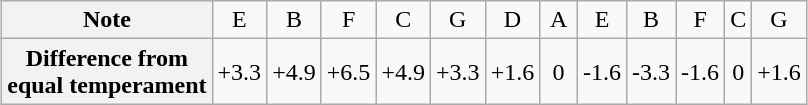<table class="wikitable" style="margin:2.5em auto; text-align:center">
<tr>
<th>Note</th>
<td>E</td>
<td>B</td>
<td>F</td>
<td>C</td>
<td>G</td>
<td>D</td>
<td> A </td>
<td>E</td>
<td>B</td>
<td>F</td>
<td>C</td>
<td>G</td>
</tr>
<tr>
<th>Difference from<br>equal temperament</th>
<td>+3.3</td>
<td>+4.9</td>
<td>+6.5</td>
<td>+4.9</td>
<td>+3.3</td>
<td>+1.6</td>
<td>0</td>
<td>-1.6</td>
<td>-3.3</td>
<td>-1.6</td>
<td>0</td>
<td>+1.6</td>
</tr>
</table>
